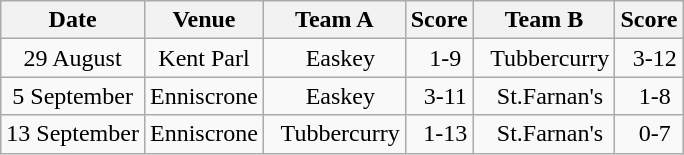<table class="wikitable">
<tr>
<th>Date</th>
<th>Venue</th>
<th>Team A</th>
<th>Score</th>
<th>Team B</th>
<th>Score</th>
</tr>
<tr align="center">
<td>29 August</td>
<td>Kent Parl</td>
<td>  Easkey</td>
<td>  1-9</td>
<td>  Tubbercurry</td>
<td>  3-12</td>
</tr>
<tr align="center">
<td>5 September</td>
<td>Enniscrone</td>
<td>  Easkey</td>
<td>  3-11</td>
<td>  St.Farnan's</td>
<td>  1-8</td>
</tr>
<tr align="center">
<td>13 September</td>
<td>Enniscrone</td>
<td>  Tubbercurry</td>
<td>  1-13</td>
<td>  St.Farnan's</td>
<td>  0-7</td>
</tr>
</table>
